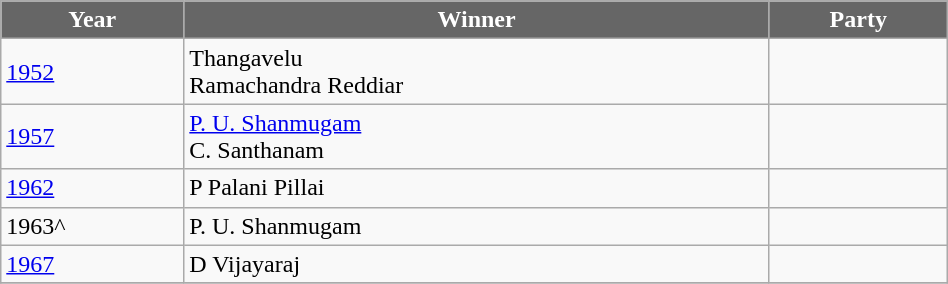<table class="wikitable" width="50%">
<tr>
<th style="background-color:#666666; color:white">Year</th>
<th style="background-color:#666666; color:white">Winner</th>
<th style="background-color:#666666; color:white" colspan="2">Party</th>
</tr>
<tr>
<td><a href='#'>1952</a></td>
<td>Thangavelu <br> Ramachandra Reddiar</td>
<td></td>
</tr>
<tr>
<td><a href='#'>1957</a></td>
<td><a href='#'>P. U. Shanmugam</a> <br> C. Santhanam</td>
<td></td>
</tr>
<tr>
<td><a href='#'>1962</a></td>
<td>P Palani Pillai</td>
<td></td>
</tr>
<tr>
<td>1963^</td>
<td>P. U. Shanmugam</td>
<td></td>
</tr>
<tr>
<td><a href='#'>1967</a></td>
<td>D Vijayaraj</td>
<td></td>
</tr>
<tr>
</tr>
</table>
